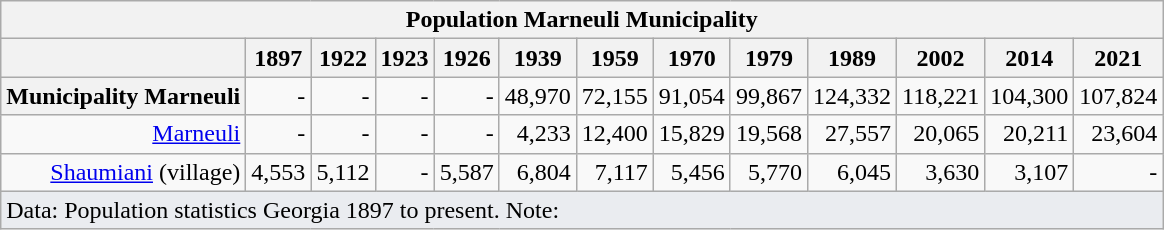<table class="wikitable" style="text-align:right">
<tr>
<th colspan=19>Population Marneuli Municipality</th>
</tr>
<tr>
<th></th>
<th>1897</th>
<th>1922</th>
<th>1923</th>
<th>1926</th>
<th>1939</th>
<th>1959</th>
<th>1970</th>
<th>1979</th>
<th>1989</th>
<th>2002</th>
<th>2014</th>
<th>2021</th>
</tr>
<tr>
<th>Municipality Marneuli</th>
<td>-</td>
<td>-</td>
<td>-</td>
<td>-</td>
<td>48,970</td>
<td> 72,155</td>
<td> 91,054</td>
<td> 99,867</td>
<td> 124,332</td>
<td> 118,221</td>
<td> 104,300</td>
<td> 107,824</td>
</tr>
<tr>
<td><a href='#'>Marneuli</a> </td>
<td>-</td>
<td>-</td>
<td>-</td>
<td>-</td>
<td>4,233</td>
<td> 12,400</td>
<td> 15,829</td>
<td> 19,568</td>
<td> 27,557</td>
<td> 20,065</td>
<td> 20,211</td>
<td> 23,604</td>
</tr>
<tr>
<td><a href='#'>Shaumiani</a> (village) </td>
<td>4,553</td>
<td> 5,112</td>
<td>-</td>
<td> 5,587</td>
<td> 6,804</td>
<td> 7,117</td>
<td> 5,456</td>
<td> 5,770</td>
<td> 6,045</td>
<td> 3,630</td>
<td> 3,107</td>
<td>-</td>
</tr>
<tr>
<td colspan=15 class="wikitable" style="align:left;text-align:left;background-color:#eaecf0">Data: Population statistics Georgia 1897 to present. Note:</td>
</tr>
</table>
